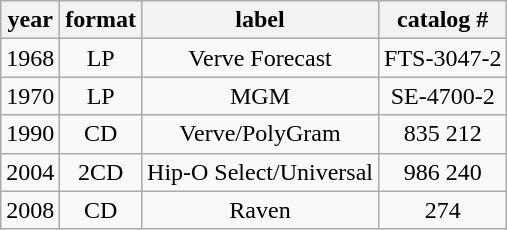<table class="wikitable" style="text-align:center">
<tr>
<th>year</th>
<th>format</th>
<th>label</th>
<th>catalog #</th>
</tr>
<tr>
<td>1968</td>
<td>LP</td>
<td>Verve Forecast</td>
<td>FTS-3047-2</td>
</tr>
<tr>
<td>1970</td>
<td>LP</td>
<td>MGM</td>
<td>SE-4700-2</td>
</tr>
<tr>
<td>1990</td>
<td>CD</td>
<td>Verve/PolyGram</td>
<td>835 212</td>
</tr>
<tr>
<td>2004</td>
<td>2CD</td>
<td>Hip-O Select/Universal</td>
<td>986 240</td>
</tr>
<tr>
<td>2008</td>
<td>CD</td>
<td>Raven</td>
<td>274</td>
</tr>
</table>
